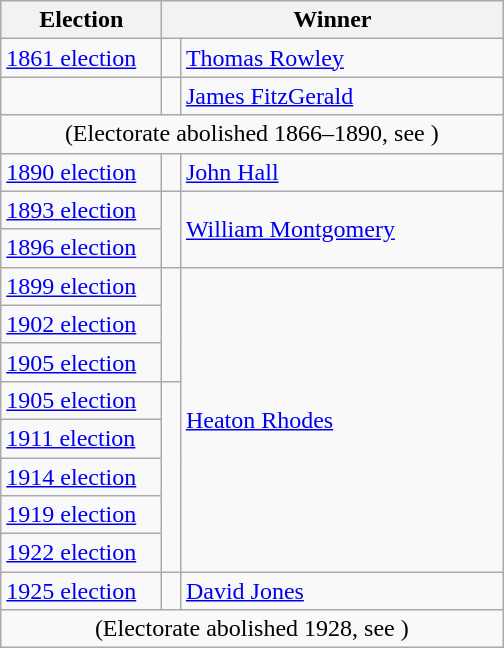<table class=wikitable>
<tr>
<th width=100>Election</th>
<th width=220 colspan= 2>Winner</th>
</tr>
<tr>
<td><a href='#'>1861 election</a></td>
<td width=5 rowspan=1 bgcolor=></td>
<td><a href='#'>Thomas Rowley</a></td>
</tr>
<tr>
<td></td>
<td bgcolor=></td>
<td><a href='#'>James FitzGerald</a></td>
</tr>
<tr>
<td colspan=3 align=center><span>(Electorate abolished 1866–1890, see )</span></td>
</tr>
<tr>
<td><a href='#'>1890 election</a></td>
<td bgcolor=></td>
<td><a href='#'>John Hall</a></td>
</tr>
<tr>
<td><a href='#'>1893 election</a></td>
<td rowspan=2 bgcolor=></td>
<td rowspan=2><a href='#'>William Montgomery</a></td>
</tr>
<tr>
<td><a href='#'>1896 election</a></td>
</tr>
<tr>
<td><a href='#'>1899 election</a></td>
<td rowspan=4 bgcolor=></td>
<td rowspan=9><a href='#'>Heaton Rhodes</a></td>
</tr>
<tr>
<td><a href='#'>1902 election</a></td>
</tr>
<tr>
<td><a href='#'>1905 election</a></td>
</tr>
<tr>
<td rowspan=2><a href='#'>1905 election</a></td>
</tr>
<tr>
<td rowspan=5 bgcolor=></td>
</tr>
<tr>
<td><a href='#'>1911 election</a></td>
</tr>
<tr>
<td><a href='#'>1914 election</a></td>
</tr>
<tr>
<td><a href='#'>1919 election</a></td>
</tr>
<tr>
<td><a href='#'>1922 election</a></td>
</tr>
<tr>
<td><a href='#'>1925 election</a></td>
<td rowspan=1 bgcolor=></td>
<td rowspan=1><a href='#'>David Jones</a></td>
</tr>
<tr>
<td colspan=3 align=center><span>(Electorate abolished 1928, see )</span></td>
</tr>
</table>
